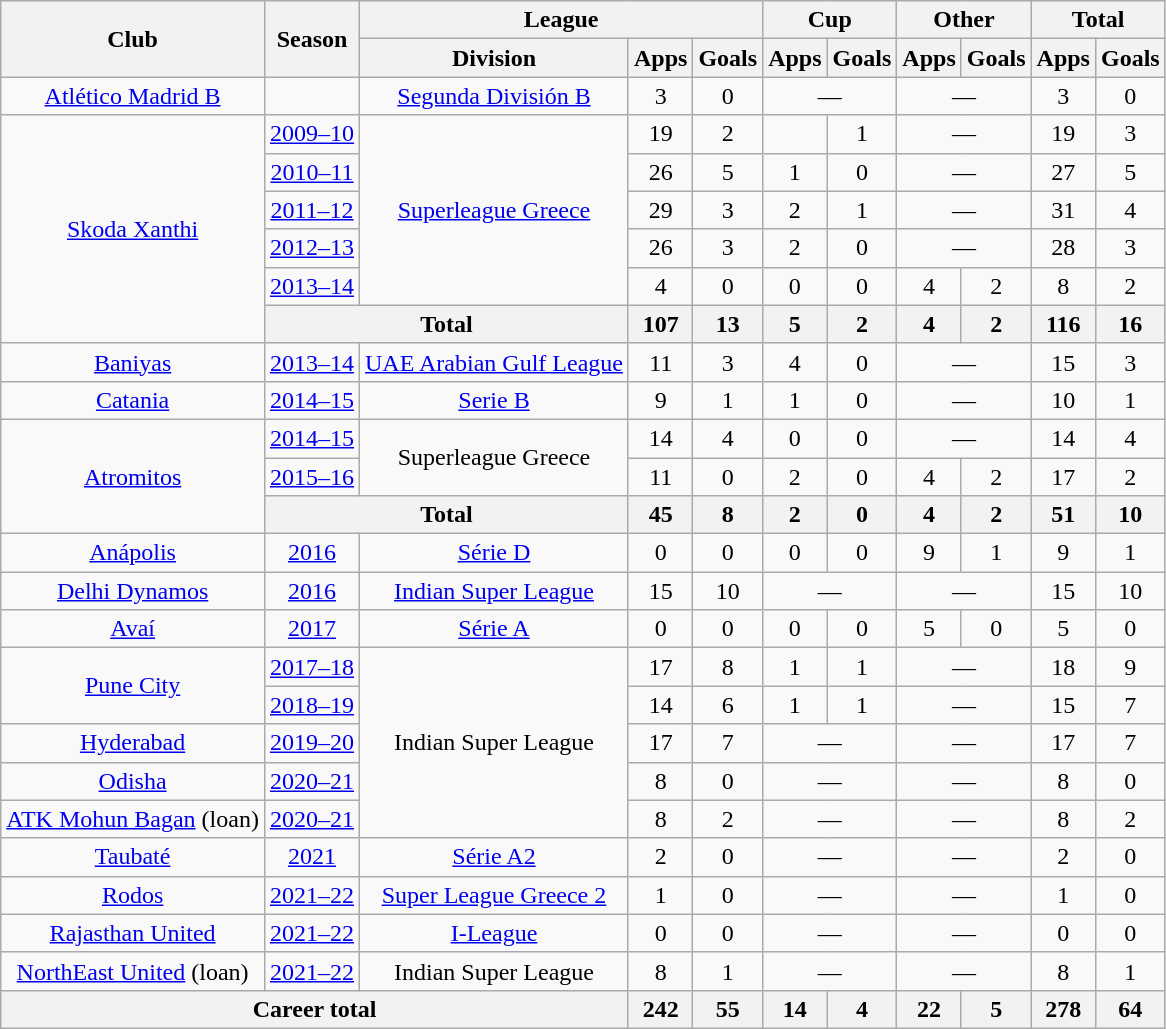<table class="wikitable" style="text-align:center">
<tr>
<th rowspan="2">Club</th>
<th rowspan="2">Season</th>
<th colspan="3">League</th>
<th colspan="2">Cup</th>
<th colspan="2">Other</th>
<th colspan="2">Total</th>
</tr>
<tr>
<th>Division</th>
<th>Apps</th>
<th>Goals</th>
<th>Apps</th>
<th>Goals</th>
<th>Apps</th>
<th>Goals</th>
<th>Apps</th>
<th>Goals</th>
</tr>
<tr>
<td><a href='#'>Atlético Madrid B</a></td>
<td></td>
<td><a href='#'>Segunda División B</a></td>
<td>3</td>
<td>0</td>
<td colspan="2">—</td>
<td colspan="2">—</td>
<td>3</td>
<td>0</td>
</tr>
<tr>
<td rowspan="6"><a href='#'>Skoda Xanthi</a></td>
<td><a href='#'>2009–10</a></td>
<td rowspan="5"><a href='#'>Superleague Greece</a></td>
<td>19</td>
<td>2</td>
<td></td>
<td>1</td>
<td colspan="2">—</td>
<td>19</td>
<td>3</td>
</tr>
<tr>
<td><a href='#'>2010–11</a></td>
<td>26</td>
<td>5</td>
<td>1</td>
<td>0</td>
<td colspan="2">—</td>
<td>27</td>
<td>5</td>
</tr>
<tr>
<td><a href='#'>2011–12</a></td>
<td>29</td>
<td>3</td>
<td>2</td>
<td>1</td>
<td colspan="2">—</td>
<td>31</td>
<td>4</td>
</tr>
<tr>
<td><a href='#'>2012–13</a></td>
<td>26</td>
<td>3</td>
<td>2</td>
<td>0</td>
<td colspan="2">—</td>
<td>28</td>
<td>3</td>
</tr>
<tr>
<td><a href='#'>2013–14</a></td>
<td>4</td>
<td>0</td>
<td>0</td>
<td>0</td>
<td>4</td>
<td>2</td>
<td>8</td>
<td>2</td>
</tr>
<tr>
<th colspan="2">Total</th>
<th>107</th>
<th>13</th>
<th>5</th>
<th>2</th>
<th>4</th>
<th>2</th>
<th>116</th>
<th>16</th>
</tr>
<tr>
<td><a href='#'>Baniyas</a></td>
<td><a href='#'>2013–14</a></td>
<td><a href='#'>UAE Arabian Gulf League</a></td>
<td>11</td>
<td>3</td>
<td>4</td>
<td>0</td>
<td colspan="2">—</td>
<td>15</td>
<td>3</td>
</tr>
<tr>
<td><a href='#'>Catania</a></td>
<td><a href='#'>2014–15</a></td>
<td><a href='#'>Serie B</a></td>
<td>9</td>
<td>1</td>
<td>1</td>
<td>0</td>
<td colspan="2">—</td>
<td>10</td>
<td>1</td>
</tr>
<tr>
<td rowspan="3"><a href='#'>Atromitos</a></td>
<td><a href='#'>2014–15</a></td>
<td rowspan="2">Superleague Greece</td>
<td>14</td>
<td>4</td>
<td>0</td>
<td>0</td>
<td colspan="2">—</td>
<td>14</td>
<td>4</td>
</tr>
<tr>
<td><a href='#'>2015–16</a></td>
<td>11</td>
<td>0</td>
<td>2</td>
<td>0</td>
<td>4</td>
<td>2</td>
<td>17</td>
<td>2</td>
</tr>
<tr>
<th colspan="2">Total</th>
<th>45</th>
<th>8</th>
<th>2</th>
<th>0</th>
<th>4</th>
<th>2</th>
<th>51</th>
<th>10</th>
</tr>
<tr>
<td><a href='#'>Anápolis</a></td>
<td><a href='#'>2016</a></td>
<td><a href='#'>Série D</a></td>
<td>0</td>
<td>0</td>
<td>0</td>
<td>0</td>
<td>9</td>
<td>1</td>
<td>9</td>
<td>1</td>
</tr>
<tr>
<td rowspan="1"><a href='#'>Delhi Dynamos</a></td>
<td><a href='#'>2016</a></td>
<td rowspan="1"><a href='#'>Indian Super League</a></td>
<td>15</td>
<td>10</td>
<td colspan="2">—</td>
<td colspan="2">—</td>
<td>15</td>
<td>10</td>
</tr>
<tr>
<td><a href='#'>Avaí</a></td>
<td><a href='#'>2017</a></td>
<td><a href='#'>Série A</a></td>
<td>0</td>
<td>0</td>
<td>0</td>
<td>0</td>
<td>5</td>
<td>0</td>
<td>5</td>
<td>0</td>
</tr>
<tr>
<td rowspan="2"><a href='#'>Pune City</a></td>
<td><a href='#'>2017–18</a></td>
<td rowspan="5">Indian Super League</td>
<td>17</td>
<td>8</td>
<td>1</td>
<td>1</td>
<td colspan="2">—</td>
<td>18</td>
<td>9</td>
</tr>
<tr>
<td><a href='#'>2018–19</a></td>
<td>14</td>
<td>6</td>
<td>1</td>
<td>1</td>
<td colspan="2">—</td>
<td>15</td>
<td>7</td>
</tr>
<tr>
<td rowspan="1"><a href='#'>Hyderabad</a></td>
<td><a href='#'>2019–20</a></td>
<td>17</td>
<td>7</td>
<td colspan="2">—</td>
<td colspan="2">—</td>
<td>17</td>
<td>7</td>
</tr>
<tr>
<td rowspan="1"><a href='#'>Odisha</a></td>
<td><a href='#'>2020–21</a></td>
<td>8</td>
<td>0</td>
<td colspan="2">—</td>
<td colspan="2">—</td>
<td>8</td>
<td>0</td>
</tr>
<tr>
<td rowspan="1"><a href='#'>ATK Mohun Bagan</a> (loan)</td>
<td><a href='#'>2020–21</a></td>
<td>8</td>
<td>2</td>
<td colspan="2">—</td>
<td colspan="2">—</td>
<td>8</td>
<td>2</td>
</tr>
<tr>
<td><a href='#'>Taubaté</a></td>
<td><a href='#'>2021</a></td>
<td><a href='#'>Série A2</a></td>
<td>2</td>
<td>0</td>
<td colspan="2">—</td>
<td colspan="2">—</td>
<td>2</td>
<td>0</td>
</tr>
<tr>
<td><a href='#'>Rodos</a></td>
<td><a href='#'>2021–22</a></td>
<td><a href='#'>Super League Greece 2</a></td>
<td>1</td>
<td>0</td>
<td colspan="2">—</td>
<td colspan="2">—</td>
<td>1</td>
<td>0</td>
</tr>
<tr>
<td rowspan="1"><a href='#'>Rajasthan United</a></td>
<td><a href='#'>2021–22</a></td>
<td rowspan="1"><a href='#'>I-League</a></td>
<td>0</td>
<td>0</td>
<td colspan="2">—</td>
<td colspan="2">—</td>
<td>0</td>
<td>0</td>
</tr>
<tr>
<td rowspan="1"><a href='#'>NorthEast United</a> (loan)</td>
<td><a href='#'>2021–22</a></td>
<td rowspan="1">Indian Super League</td>
<td>8</td>
<td>1</td>
<td colspan="2">—</td>
<td colspan="2">—</td>
<td>8</td>
<td>1</td>
</tr>
<tr>
<th colspan="3">Career total</th>
<th>242</th>
<th>55</th>
<th>14</th>
<th>4</th>
<th>22</th>
<th>5</th>
<th>278</th>
<th>64</th>
</tr>
</table>
